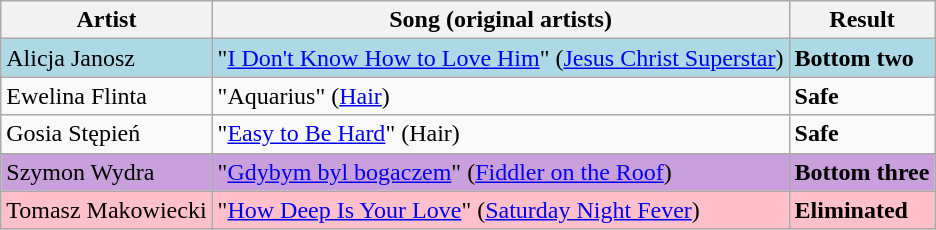<table class=wikitable>
<tr>
<th>Artist</th>
<th>Song (original artists)</th>
<th>Result</th>
</tr>
<tr style="background:lightblue;">
<td>Alicja Janosz</td>
<td>"<a href='#'>I Don't Know How to Love Him</a>" (<a href='#'>Jesus Christ Superstar</a>)</td>
<td><strong>Bottom two</strong></td>
</tr>
<tr>
<td>Ewelina Flinta</td>
<td>"Aquarius" (<a href='#'>Hair</a>)</td>
<td><strong>Safe</strong></td>
</tr>
<tr>
<td>Gosia Stępień</td>
<td>"<a href='#'>Easy to Be Hard</a>" (Hair)</td>
<td><strong>Safe</strong></td>
</tr>
<tr style="background:#C9A0DC">
<td>Szymon Wydra</td>
<td>"<a href='#'>Gdybym byl bogaczem</a>" (<a href='#'>Fiddler on the Roof</a>)</td>
<td><strong>Bottom three</strong></td>
</tr>
<tr style="background:pink;">
<td>Tomasz Makowiecki</td>
<td>"<a href='#'>How Deep Is Your Love</a>" (<a href='#'>Saturday Night Fever</a>)</td>
<td><strong>Eliminated</strong></td>
</tr>
</table>
